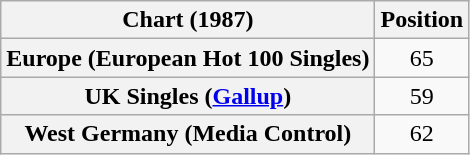<table class="wikitable sortable plainrowheaders" style="text-align:center">
<tr>
<th scope="col">Chart (1987)</th>
<th scope="col">Position</th>
</tr>
<tr>
<th scope="row">Europe (European Hot 100 Singles)</th>
<td>65</td>
</tr>
<tr>
<th scope="row">UK Singles (<a href='#'>Gallup</a>)</th>
<td>59</td>
</tr>
<tr>
<th scope="row">West Germany (Media Control)</th>
<td>62</td>
</tr>
</table>
